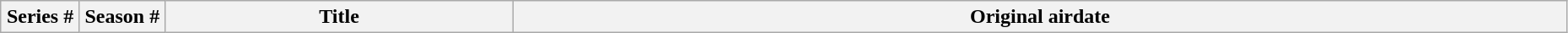<table class="wikitable plainrowheaders" style="width:98%;">
<tr>
<th width="55">Series #</th>
<th width="60">Season #</th>
<th>Title</th>
<th>Original airdate<br>












</th>
</tr>
</table>
